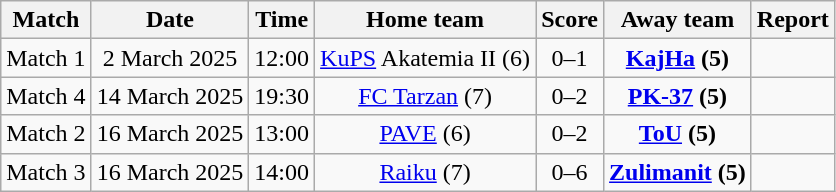<table class="wikitable" style="text-align:center">
<tr>
<th style= width="40px">Match</th>
<th style= width="40px">Date</th>
<th style= width="40px">Time</th>
<th style= width="150px">Home team</th>
<th style= width="60px">Score</th>
<th style= width="150px">Away team</th>
<th style= width="30px">Report</th>
</tr>
<tr>
<td>Match 1</td>
<td>2 March 2025</td>
<td>12:00</td>
<td><a href='#'>KuPS</a> Akatemia II (6)</td>
<td>0–1</td>
<td><strong><a href='#'>KajHa</a> (5)</strong></td>
<td></td>
</tr>
<tr>
<td>Match 4</td>
<td>14 March 2025</td>
<td>19:30</td>
<td><a href='#'>FC Tarzan</a> (7)</td>
<td>0–2</td>
<td><strong><a href='#'>PK-37</a> (5)</strong></td>
<td></td>
</tr>
<tr>
<td>Match 2</td>
<td>16 March 2025</td>
<td>13:00</td>
<td><a href='#'>PAVE</a> (6)</td>
<td>0–2</td>
<td><strong><a href='#'>ToU</a> (5)</strong></td>
<td></td>
</tr>
<tr>
<td>Match 3</td>
<td>16 March 2025</td>
<td>14:00</td>
<td><a href='#'>Raiku</a> (7)</td>
<td>0–6</td>
<td><strong><a href='#'>Zulimanit</a> (5)</strong></td>
<td></td>
</tr>
</table>
